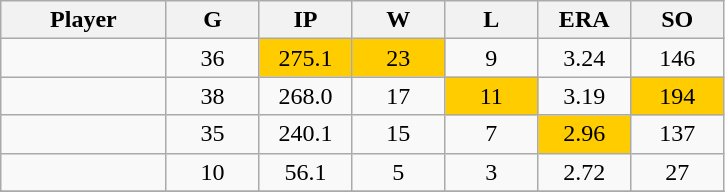<table class="wikitable sortable">
<tr>
<th bgcolor="#DDDDFF" width="16%">Player</th>
<th bgcolor="#DDDDFF" width="9%">G</th>
<th bgcolor="#DDDDFF" width="9%">IP</th>
<th bgcolor="#DDDDFF" width="9%">W</th>
<th bgcolor="#DDDDFF" width="9%">L</th>
<th bgcolor="#DDDDFF" width="9%">ERA</th>
<th bgcolor="#DDDDFF" width="9%">SO</th>
</tr>
<tr align="center">
<td></td>
<td>36</td>
<td bgcolor=#ffcc00>275.1</td>
<td bgcolor=#ffcc00>23</td>
<td>9</td>
<td>3.24</td>
<td>146</td>
</tr>
<tr align="center">
<td></td>
<td>38</td>
<td>268.0</td>
<td>17</td>
<td bgcolor=#ffcc00>11</td>
<td>3.19</td>
<td bgcolor=#ffcc00>194</td>
</tr>
<tr align="center">
<td></td>
<td>35</td>
<td>240.1</td>
<td>15</td>
<td>7</td>
<td bgcolor=#ffcc00>2.96</td>
<td>137</td>
</tr>
<tr align="center">
<td></td>
<td>10</td>
<td>56.1</td>
<td>5</td>
<td>3</td>
<td>2.72</td>
<td>27</td>
</tr>
<tr align="center">
</tr>
</table>
